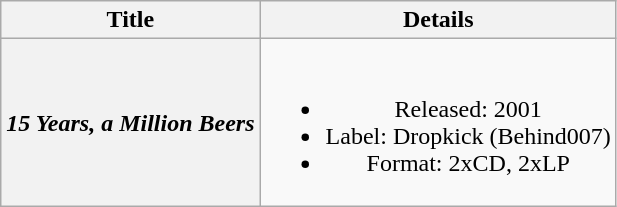<table class="wikitable plainrowheaders" style="text-align:center;" border="1">
<tr>
<th>Title</th>
<th>Details</th>
</tr>
<tr>
<th scope="row"><em>15 Years, a Million Beers</em></th>
<td><br><ul><li>Released: 2001</li><li>Label: Dropkick (Behind007)</li><li>Format: 2xCD, 2xLP</li></ul></td>
</tr>
</table>
